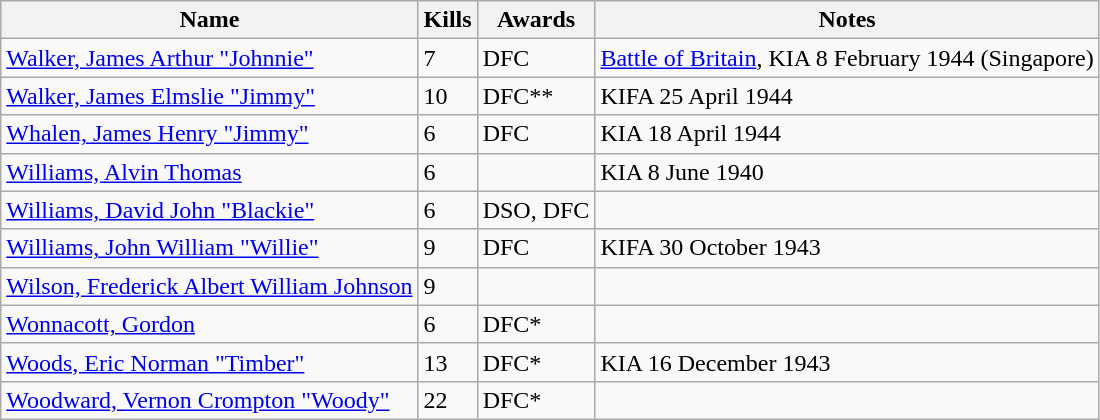<table class=wikitable>
<tr>
<th>Name</th>
<th>Kills</th>
<th>Awards</th>
<th>Notes</th>
</tr>
<tr>
<td><a href='#'>Walker, James Arthur "Johnnie"</a></td>
<td>7</td>
<td>DFC</td>
<td><a href='#'>Battle of Britain</a>, KIA 8 February 1944 (Singapore)</td>
</tr>
<tr>
<td><a href='#'>Walker, James Elmslie "Jimmy"</a></td>
<td>10</td>
<td>DFC**</td>
<td>KIFA 25 April 1944</td>
</tr>
<tr>
<td><a href='#'>Whalen, James Henry "Jimmy"</a></td>
<td>6</td>
<td>DFC</td>
<td>KIA 18 April 1944</td>
</tr>
<tr>
<td><a href='#'>Williams, Alvin Thomas</a></td>
<td>6</td>
<td></td>
<td>KIA 8 June 1940</td>
</tr>
<tr>
<td><a href='#'>Williams, David John "Blackie"</a></td>
<td>6</td>
<td>DSO, DFC</td>
<td></td>
</tr>
<tr>
<td><a href='#'>Williams, John William "Willie"</a></td>
<td>9</td>
<td>DFC</td>
<td>KIFA 30 October 1943</td>
</tr>
<tr>
<td><a href='#'>Wilson, Frederick Albert William Johnson</a></td>
<td>9</td>
<td></td>
<td></td>
</tr>
<tr>
<td><a href='#'>Wonnacott, Gordon</a></td>
<td>6</td>
<td>DFC*</td>
<td></td>
</tr>
<tr>
<td><a href='#'>Woods, Eric Norman "Timber"</a></td>
<td>13</td>
<td>DFC*</td>
<td>KIA 16 December 1943</td>
</tr>
<tr>
<td><a href='#'>Woodward, Vernon Crompton "Woody"</a></td>
<td>22</td>
<td>DFC*</td>
<td></td>
</tr>
</table>
